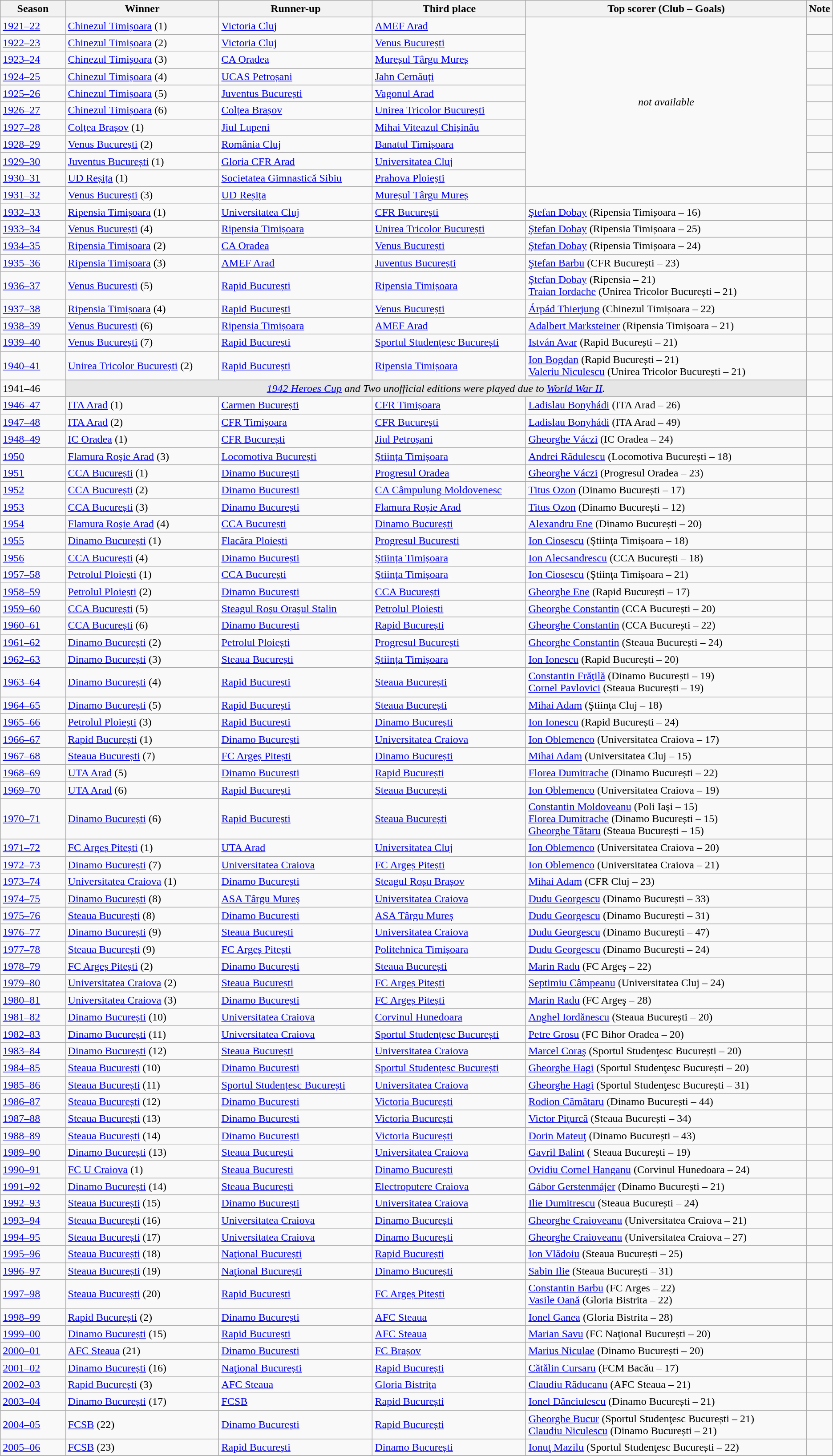<table class="wikitable sortable">
<tr>
<th width=8%>Season</th>
<th width=19%>Winner</th>
<th width=19%>Runner-up</th>
<th width=19%>Third place</th>
<th width=44%>Top scorer (Club – Goals)</th>
<th width=1%>Note</th>
</tr>
<tr>
<td><a href='#'>1921–22</a></td>
<td><a href='#'>Chinezul Timișoara</a> (1)</td>
<td><a href='#'>Victoria Cluj</a></td>
<td><a href='#'>AMEF Arad</a></td>
<td rowspan="11," style="text-align:center;"><em>not available</em></td>
<td></td>
</tr>
<tr>
</tr>
<tr>
<td><a href='#'>1922–23</a></td>
<td><a href='#'>Chinezul Timișoara</a> (2)</td>
<td><a href='#'>Victoria Cluj</a></td>
<td><a href='#'>Venus București</a></td>
<td></td>
</tr>
<tr>
<td><a href='#'>1923–24</a></td>
<td><a href='#'>Chinezul Timișoara</a> (3)</td>
<td><a href='#'>CA Oradea</a></td>
<td><a href='#'>Mureșul Târgu Mureș</a></td>
<td></td>
</tr>
<tr>
<td><a href='#'>1924–25</a></td>
<td><a href='#'>Chinezul Timișoara</a> (4)</td>
<td><a href='#'>UCAS Petroșani</a></td>
<td><a href='#'>Jahn Cernăuți</a></td>
<td></td>
</tr>
<tr>
<td><a href='#'>1925–26</a></td>
<td><a href='#'>Chinezul Timișoara</a> (5)</td>
<td><a href='#'>Juventus București</a></td>
<td><a href='#'>Vagonul Arad</a></td>
<td></td>
</tr>
<tr>
<td><a href='#'>1926–27</a></td>
<td><a href='#'>Chinezul Timișoara</a> (6)</td>
<td><a href='#'>Colțea Brașov</a></td>
<td><a href='#'>Unirea Tricolor București</a></td>
<td></td>
</tr>
<tr>
<td><a href='#'>1927–28</a></td>
<td><a href='#'>Colțea Brașov</a> (1)</td>
<td><a href='#'>Jiul Lupeni</a></td>
<td><a href='#'>Mihai Viteazul Chișinău</a></td>
<td></td>
</tr>
<tr>
<td><a href='#'>1928–29</a></td>
<td><a href='#'>Venus București</a> (2)</td>
<td><a href='#'>România Cluj</a></td>
<td><a href='#'>Banatul Timișoara</a></td>
<td></td>
</tr>
<tr>
<td><a href='#'>1929–30</a></td>
<td><a href='#'>Juventus București</a> (1)</td>
<td><a href='#'>Gloria CFR Arad</a></td>
<td><a href='#'>Universitatea Cluj</a></td>
<td></td>
</tr>
<tr>
<td><a href='#'>1930–31</a></td>
<td><a href='#'>UD Reșița</a> (1)</td>
<td><a href='#'>Societatea Gimnastică Sibiu</a></td>
<td><a href='#'>Prahova Ploiești</a></td>
<td></td>
</tr>
<tr>
<td><a href='#'>1931–32</a></td>
<td><a href='#'>Venus București</a> (3)</td>
<td><a href='#'>UD Reșița</a></td>
<td><a href='#'>Mureșul Târgu Mureș</a></td>
<td></td>
</tr>
<tr>
<td><a href='#'>1932–33</a></td>
<td><a href='#'>Ripensia Timișoara</a> (1)</td>
<td><a href='#'>Universitatea Cluj</a></td>
<td><a href='#'>CFR București</a></td>
<td> <a href='#'>Ştefan Dobay</a> (Ripensia Timișoara – 16)</td>
<td></td>
</tr>
<tr>
<td><a href='#'>1933–34</a></td>
<td><a href='#'>Venus București</a> (4)</td>
<td><a href='#'>Ripensia Timișoara</a></td>
<td><a href='#'>Unirea Tricolor București</a></td>
<td> <a href='#'>Ştefan Dobay</a> (Ripensia Timișoara – 25)</td>
<td></td>
</tr>
<tr>
<td><a href='#'>1934–35</a></td>
<td><a href='#'>Ripensia Timișoara</a> (2)</td>
<td><a href='#'>CA Oradea</a></td>
<td><a href='#'>Venus București</a></td>
<td> <a href='#'>Ştefan Dobay</a> (Ripensia Timișoara – 24)</td>
<td></td>
</tr>
<tr>
<td><a href='#'>1935–36</a></td>
<td><a href='#'>Ripensia Timișoara</a> (3)</td>
<td><a href='#'>AMEF Arad</a></td>
<td><a href='#'>Juventus București</a></td>
<td> <a href='#'>Ştefan Barbu</a> (CFR București – 23)</td>
<td></td>
</tr>
<tr>
<td><a href='#'>1936–37</a></td>
<td><a href='#'>Venus București</a> (5)</td>
<td><a href='#'>Rapid București</a></td>
<td><a href='#'>Ripensia Timișoara</a></td>
<td> <a href='#'>Ştefan Dobay</a> (Ripensia – 21)<br> <a href='#'>Traian Iordache</a> (Unirea Tricolor București – 21)</td>
<td></td>
</tr>
<tr>
<td><a href='#'>1937–38</a></td>
<td><a href='#'>Ripensia Timișoara</a> (4)</td>
<td><a href='#'>Rapid București</a></td>
<td><a href='#'>Venus București</a></td>
<td> <a href='#'>Árpád Thierjung</a> (Chinezul Timișoara – 22)</td>
<td></td>
</tr>
<tr>
<td><a href='#'>1938–39</a></td>
<td><a href='#'>Venus București</a> (6)</td>
<td><a href='#'>Ripensia Timișoara</a></td>
<td><a href='#'>AMEF Arad</a></td>
<td> <a href='#'>Adalbert Marksteiner</a> (Ripensia Timișoara – 21)</td>
<td></td>
</tr>
<tr>
<td><a href='#'>1939–40</a></td>
<td><a href='#'>Venus București</a> (7)</td>
<td><a href='#'>Rapid București</a></td>
<td><a href='#'>Sportul Studențesc București</a></td>
<td> <a href='#'>István Avar</a> (Rapid București – 21)</td>
<td></td>
</tr>
<tr>
<td><a href='#'>1940–41</a></td>
<td><a href='#'>Unirea Tricolor București</a> (2)</td>
<td><a href='#'>Rapid București</a></td>
<td><a href='#'>Ripensia Timișoara</a></td>
<td> <a href='#'>Ion Bogdan</a> (Rapid București – 21)<br> <a href='#'>Valeriu Niculescu</a> (Unirea Tricolor București – 21)</td>
<td></td>
</tr>
<tr>
<td>1941–46</td>
<td colspan="4" style="background:#e6e6e6;text-align:center"><em><a href='#'>1942 Heroes Cup</a> and Two unofficial editions were played due to <a href='#'>World War II</a>.</em></td>
<td></td>
</tr>
<tr>
<td><a href='#'>1946–47</a></td>
<td><a href='#'>ITA Arad</a> (1)</td>
<td><a href='#'>Carmen București</a></td>
<td><a href='#'>CFR Timișoara</a></td>
<td> <a href='#'>Ladislau Bonyhádi</a> (ITA Arad – 26)</td>
<td></td>
</tr>
<tr>
<td><a href='#'>1947–48</a></td>
<td><a href='#'>ITA Arad</a> (2)</td>
<td><a href='#'>CFR Timișoara</a></td>
<td><a href='#'>CFR București</a></td>
<td> <a href='#'>Ladislau Bonyhádi</a> (ITA Arad – 49)</td>
<td></td>
</tr>
<tr>
<td><a href='#'>1948–49</a></td>
<td><a href='#'>IC Oradea</a> (1)</td>
<td><a href='#'>CFR București</a></td>
<td><a href='#'>Jiul Petroșani</a></td>
<td> <a href='#'>Gheorghe Váczi</a> (IC Oradea – 24)</td>
<td></td>
</tr>
<tr>
<td><a href='#'>1950</a></td>
<td><a href='#'>Flamura Roşie Arad</a> (3)</td>
<td><a href='#'>Locomotiva București</a></td>
<td><a href='#'>Știința Timișoara</a></td>
<td> <a href='#'>Andrei Rădulescu</a> (Locomotiva București – 18)</td>
<td></td>
</tr>
<tr>
<td><a href='#'>1951</a></td>
<td><a href='#'>CCA București</a> (1)</td>
<td><a href='#'>Dinamo București</a></td>
<td><a href='#'>Progresul Oradea</a></td>
<td> <a href='#'>Gheorghe Váczi</a> (Progresul Oradea – 23)</td>
<td></td>
</tr>
<tr>
<td><a href='#'>1952</a></td>
<td><a href='#'>CCA București</a> (2)</td>
<td><a href='#'>Dinamo București</a></td>
<td><a href='#'>CA Câmpulung Moldovenesc</a></td>
<td> <a href='#'>Titus Ozon</a> (Dinamo București – 17)</td>
<td></td>
</tr>
<tr>
<td><a href='#'>1953</a></td>
<td><a href='#'>CCA București</a> (3)</td>
<td><a href='#'>Dinamo București</a></td>
<td><a href='#'>Flamura Roșie Arad</a></td>
<td> <a href='#'>Titus Ozon</a> (Dinamo București – 12)</td>
<td></td>
</tr>
<tr>
<td><a href='#'>1954</a></td>
<td><a href='#'>Flamura Roşie Arad</a> (4)</td>
<td><a href='#'>CCA București</a></td>
<td><a href='#'>Dinamo București</a></td>
<td> <a href='#'>Alexandru Ene</a> (Dinamo București – 20)</td>
<td></td>
</tr>
<tr>
<td><a href='#'>1955</a></td>
<td><a href='#'>Dinamo București</a> (1)</td>
<td><a href='#'>Flacăra Ploiești</a></td>
<td><a href='#'>Progresul București</a></td>
<td> <a href='#'>Ion Ciosescu</a> (Ştiinţa Timișoara – 18)</td>
<td></td>
</tr>
<tr>
<td><a href='#'>1956</a></td>
<td><a href='#'>CCA București</a> (4)</td>
<td><a href='#'>Dinamo București</a></td>
<td><a href='#'>Știința Timișoara</a></td>
<td> <a href='#'>Ion Alecsandrescu</a> (CCA București – 18)</td>
<td></td>
</tr>
<tr>
<td><a href='#'>1957–58</a></td>
<td><a href='#'>Petrolul Ploiești</a> (1)</td>
<td><a href='#'>CCA București</a></td>
<td><a href='#'>Știința Timișoara</a></td>
<td> <a href='#'>Ion Ciosescu</a> (Ştiinţa Timișoara – 21)</td>
<td></td>
</tr>
<tr>
<td><a href='#'>1958–59</a></td>
<td><a href='#'>Petrolul Ploiești</a> (2)</td>
<td><a href='#'>Dinamo București</a></td>
<td><a href='#'>CCA București</a></td>
<td> <a href='#'>Gheorghe Ene</a> (Rapid București – 17)</td>
<td></td>
</tr>
<tr>
<td><a href='#'>1959–60</a></td>
<td><a href='#'>CCA București</a> (5)</td>
<td><a href='#'>Steagul Roşu Oraşul Stalin</a></td>
<td><a href='#'>Petrolul Ploiești</a></td>
<td> <a href='#'>Gheorghe Constantin</a> (CCA București – 20)</td>
<td></td>
</tr>
<tr>
<td><a href='#'>1960–61</a></td>
<td><a href='#'>CCA București</a> (6)</td>
<td><a href='#'>Dinamo București</a></td>
<td><a href='#'>Rapid București</a></td>
<td> <a href='#'>Gheorghe Constantin</a> (CCA București – 22)</td>
<td></td>
</tr>
<tr>
<td><a href='#'>1961–62</a></td>
<td><a href='#'>Dinamo București</a> (2)</td>
<td><a href='#'>Petrolul Ploiești</a></td>
<td><a href='#'>Progresul București</a></td>
<td> <a href='#'>Gheorghe Constantin</a> (Steaua București – 24)</td>
<td></td>
</tr>
<tr>
<td><a href='#'>1962–63</a></td>
<td><a href='#'>Dinamo București</a> (3)</td>
<td><a href='#'>Steaua București</a></td>
<td><a href='#'>Știința Timișoara</a></td>
<td> <a href='#'>Ion Ionescu</a> (Rapid București – 20)</td>
<td></td>
</tr>
<tr>
<td><a href='#'>1963–64</a></td>
<td><a href='#'>Dinamo București</a> (4)</td>
<td><a href='#'>Rapid București</a></td>
<td><a href='#'>Steaua București</a></td>
<td> <a href='#'>Constantin Frăţilă</a> (Dinamo București – 19)<br> <a href='#'>Cornel Pavlovici</a> (Steaua București – 19)</td>
<td></td>
</tr>
<tr>
<td><a href='#'>1964–65</a></td>
<td><a href='#'>Dinamo București</a> (5)</td>
<td><a href='#'>Rapid București</a></td>
<td><a href='#'>Steaua București</a></td>
<td> <a href='#'>Mihai Adam</a> (Ştiinţa Cluj – 18)</td>
<td></td>
</tr>
<tr>
<td><a href='#'>1965–66</a></td>
<td><a href='#'>Petrolul Ploiești</a> (3)</td>
<td><a href='#'>Rapid București</a></td>
<td><a href='#'>Dinamo București</a></td>
<td> <a href='#'>Ion Ionescu</a> (Rapid București – 24)</td>
<td></td>
</tr>
<tr>
<td><a href='#'>1966–67</a></td>
<td><a href='#'>Rapid București</a> (1)</td>
<td><a href='#'>Dinamo București</a></td>
<td><a href='#'>Universitatea Craiova</a></td>
<td> <a href='#'>Ion Oblemenco</a> (Universitatea Craiova – 17)</td>
<td></td>
</tr>
<tr>
<td><a href='#'>1967–68</a></td>
<td><a href='#'>Steaua București</a> (7)</td>
<td><a href='#'>FC Argeș Pitești</a></td>
<td><a href='#'>Dinamo București</a></td>
<td> <a href='#'>Mihai Adam</a> (Universitatea Cluj – 15)</td>
<td></td>
</tr>
<tr>
<td><a href='#'>1968–69</a></td>
<td><a href='#'>UTA Arad</a> (5)</td>
<td><a href='#'>Dinamo București</a></td>
<td><a href='#'>Rapid București</a></td>
<td> <a href='#'>Florea Dumitrache</a> (Dinamo București – 22)</td>
<td></td>
</tr>
<tr>
<td><a href='#'>1969–70</a></td>
<td><a href='#'>UTA Arad</a> (6)</td>
<td><a href='#'>Rapid București</a></td>
<td><a href='#'>Steaua București</a></td>
<td> <a href='#'>Ion Oblemenco</a> (Universitatea Craiova – 19)</td>
<td></td>
</tr>
<tr>
<td><a href='#'>1970–71</a></td>
<td><a href='#'>Dinamo București</a> (6)</td>
<td><a href='#'>Rapid București</a></td>
<td><a href='#'>Steaua București</a></td>
<td> <a href='#'>Constantin Moldoveanu</a> (Poli Iaşi – 15)<br> <a href='#'>Florea Dumitrache</a> (Dinamo București – 15)<br> <a href='#'>Gheorghe Tătaru</a> (Steaua București – 15)</td>
<td></td>
</tr>
<tr>
<td><a href='#'>1971–72</a></td>
<td><a href='#'>FC Argeș Pitești</a> (1)</td>
<td><a href='#'>UTA Arad</a></td>
<td><a href='#'>Universitatea Cluj</a></td>
<td> <a href='#'>Ion Oblemenco</a> (Universitatea Craiova – 20)</td>
<td></td>
</tr>
<tr>
<td><a href='#'>1972–73</a></td>
<td><a href='#'>Dinamo București</a> (7)</td>
<td><a href='#'>Universitatea Craiova</a></td>
<td><a href='#'>FC Argeș Pitești</a></td>
<td> <a href='#'>Ion Oblemenco</a> (Universitatea Craiova – 21)</td>
<td></td>
</tr>
<tr>
<td><a href='#'>1973–74</a></td>
<td><a href='#'>Universitatea Craiova</a> (1)</td>
<td><a href='#'>Dinamo București</a></td>
<td><a href='#'>Steagul Roșu Brașov</a></td>
<td> <a href='#'>Mihai Adam</a> (CFR Cluj – 23)</td>
<td></td>
</tr>
<tr>
<td><a href='#'>1974–75</a></td>
<td><a href='#'>Dinamo București</a> (8)</td>
<td><a href='#'>ASA Târgu Mureş</a></td>
<td><a href='#'>Universitatea Craiova</a></td>
<td> <a href='#'>Dudu Georgescu</a> (Dinamo București – 33)</td>
<td></td>
</tr>
<tr>
<td><a href='#'>1975–76</a></td>
<td><a href='#'>Steaua București</a> (8)</td>
<td><a href='#'>Dinamo București</a></td>
<td><a href='#'>ASA Târgu Mureş</a></td>
<td> <a href='#'>Dudu Georgescu</a> (Dinamo București – 31)</td>
<td></td>
</tr>
<tr>
<td><a href='#'>1976–77</a></td>
<td><a href='#'>Dinamo București</a> (9)</td>
<td><a href='#'>Steaua București</a></td>
<td><a href='#'>Universitatea Craiova</a></td>
<td> <a href='#'>Dudu Georgescu</a> (Dinamo București – 47)</td>
<td></td>
</tr>
<tr>
<td><a href='#'>1977–78</a></td>
<td><a href='#'>Steaua București</a> (9)</td>
<td><a href='#'>FC Argeș Pitești</a></td>
<td><a href='#'>Politehnica Timișoara</a></td>
<td> <a href='#'>Dudu Georgescu</a> (Dinamo București – 24)</td>
<td></td>
</tr>
<tr>
<td><a href='#'>1978–79</a></td>
<td><a href='#'>FC Argeș Pitești</a> (2)</td>
<td><a href='#'>Dinamo București</a></td>
<td><a href='#'>Steaua București</a></td>
<td> <a href='#'>Marin Radu</a> (FC Argeş – 22)</td>
<td></td>
</tr>
<tr>
<td><a href='#'>1979–80</a></td>
<td><a href='#'>Universitatea Craiova</a> (2)</td>
<td><a href='#'>Steaua București</a></td>
<td><a href='#'>FC Argeș Pitești</a></td>
<td> <a href='#'>Septimiu Câmpeanu</a> (Universitatea Cluj – 24)</td>
<td></td>
</tr>
<tr>
<td><a href='#'>1980–81</a></td>
<td><a href='#'>Universitatea Craiova</a> (3)</td>
<td><a href='#'>Dinamo București</a></td>
<td><a href='#'>FC Argeș Pitești</a></td>
<td> <a href='#'>Marin Radu</a> (FC Argeş – 28)</td>
<td></td>
</tr>
<tr>
<td><a href='#'>1981–82</a></td>
<td><a href='#'>Dinamo București</a> (10)</td>
<td><a href='#'>Universitatea Craiova</a></td>
<td><a href='#'>Corvinul Hunedoara</a></td>
<td> <a href='#'>Anghel Iordănescu</a> (Steaua București – 20)</td>
<td></td>
</tr>
<tr>
<td><a href='#'>1982–83</a></td>
<td><a href='#'>Dinamo București</a> (11)</td>
<td><a href='#'>Universitatea Craiova</a></td>
<td><a href='#'>Sportul Studențesc București</a></td>
<td> <a href='#'>Petre Grosu</a> (FC Bihor Oradea – 20)</td>
<td></td>
</tr>
<tr>
<td><a href='#'>1983–84</a></td>
<td><a href='#'>Dinamo București</a> (12)</td>
<td><a href='#'>Steaua București</a></td>
<td><a href='#'>Universitatea Craiova</a></td>
<td> <a href='#'>Marcel Coraş</a> (Sportul Studenţesc București – 20)</td>
<td></td>
</tr>
<tr>
<td><a href='#'>1984–85</a></td>
<td><a href='#'>Steaua București</a> (10)</td>
<td><a href='#'>Dinamo București</a></td>
<td><a href='#'>Sportul Studențesc București</a></td>
<td> <a href='#'>Gheorghe Hagi</a> (Sportul Studenţesc București – 20)</td>
<td></td>
</tr>
<tr>
<td><a href='#'>1985–86</a></td>
<td><a href='#'>Steaua București</a> (11)</td>
<td><a href='#'>Sportul Studențesc București</a></td>
<td><a href='#'>Universitatea Craiova</a></td>
<td> <a href='#'>Gheorghe Hagi</a> (Sportul Studenţesc București – 31)</td>
<td></td>
</tr>
<tr>
<td><a href='#'>1986–87</a></td>
<td><a href='#'>Steaua București</a> (12)</td>
<td><a href='#'>Dinamo București</a></td>
<td><a href='#'>Victoria București</a></td>
<td> <a href='#'>Rodion Cămătaru</a> (Dinamo București – 44)</td>
<td></td>
</tr>
<tr>
<td><a href='#'>1987–88</a></td>
<td><a href='#'>Steaua București</a> (13)</td>
<td><a href='#'>Dinamo București</a></td>
<td><a href='#'>Victoria București</a></td>
<td> <a href='#'>Victor Piţurcă</a> (Steaua București – 34)</td>
<td></td>
</tr>
<tr>
<td><a href='#'>1988–89</a></td>
<td><a href='#'>Steaua București</a> (14)</td>
<td><a href='#'>Dinamo București</a></td>
<td><a href='#'>Victoria București</a></td>
<td> <a href='#'>Dorin Mateuţ</a> (Dinamo București – 43)</td>
<td></td>
</tr>
<tr>
<td><a href='#'>1989–90</a></td>
<td><a href='#'>Dinamo București</a> (13)</td>
<td><a href='#'>Steaua București</a></td>
<td><a href='#'>Universitatea Craiova</a></td>
<td> <a href='#'>Gavril Balint</a> ( Steaua București – 19)</td>
<td></td>
</tr>
<tr>
<td><a href='#'>1990–91</a></td>
<td><a href='#'>FC U Craiova</a> (1)</td>
<td><a href='#'>Steaua București</a></td>
<td><a href='#'>Dinamo București</a></td>
<td> <a href='#'>Ovidiu Cornel Hanganu</a> (Corvinul Hunedoara – 24)</td>
<td></td>
</tr>
<tr>
<td><a href='#'>1991–92</a></td>
<td><a href='#'>Dinamo București</a> (14)</td>
<td><a href='#'>Steaua București</a></td>
<td><a href='#'>Electroputere Craiova</a></td>
<td> <a href='#'>Gábor Gerstenmájer</a> (Dinamo București – 21)</td>
<td></td>
</tr>
<tr>
<td><a href='#'>1992–93</a></td>
<td><a href='#'>Steaua București</a> (15)</td>
<td><a href='#'>Dinamo București</a></td>
<td><a href='#'>Universitatea Craiova</a></td>
<td> <a href='#'>Ilie Dumitrescu</a> (Steaua București – 24)</td>
<td></td>
</tr>
<tr>
<td><a href='#'>1993–94</a></td>
<td><a href='#'>Steaua București</a> (16)</td>
<td><a href='#'>Universitatea Craiova</a></td>
<td><a href='#'>Dinamo București</a></td>
<td> <a href='#'>Gheorghe Craioveanu</a> (Universitatea Craiova – 21)</td>
<td></td>
</tr>
<tr>
<td><a href='#'>1994–95</a></td>
<td><a href='#'>Steaua București</a> (17)</td>
<td><a href='#'>Universitatea Craiova</a></td>
<td><a href='#'>Dinamo București</a></td>
<td> <a href='#'>Gheorghe Craioveanu</a> (Universitatea Craiova – 27)</td>
<td></td>
</tr>
<tr>
<td><a href='#'>1995–96</a></td>
<td><a href='#'>Steaua București</a> (18)</td>
<td><a href='#'>Naţional București</a></td>
<td><a href='#'>Rapid București</a></td>
<td> <a href='#'>Ion Vlădoiu</a> (Steaua București – 25)</td>
<td></td>
</tr>
<tr>
<td><a href='#'>1996–97</a></td>
<td><a href='#'>Steaua București</a> (19)</td>
<td><a href='#'>Naţional București</a></td>
<td><a href='#'>Dinamo București</a></td>
<td> <a href='#'>Sabin Ilie</a> (Steaua București – 31)</td>
<td></td>
</tr>
<tr>
<td><a href='#'>1997–98</a></td>
<td><a href='#'>Steaua București</a> (20)</td>
<td><a href='#'>Rapid București</a></td>
<td><a href='#'>FC Argeș Pitești</a></td>
<td> <a href='#'>Constantin Barbu</a> (FC Arges – 22)<br> <a href='#'>Vasile Oană</a> (Gloria Bistrita – 22)</td>
<td></td>
</tr>
<tr>
<td><a href='#'>1998–99</a></td>
<td><a href='#'>Rapid București</a> (2)</td>
<td><a href='#'>Dinamo București</a></td>
<td><a href='#'>AFC Steaua</a></td>
<td> <a href='#'>Ionel Ganea</a> (Gloria Bistrita – 28)</td>
<td></td>
</tr>
<tr>
<td><a href='#'>1999–00</a></td>
<td><a href='#'>Dinamo București</a> (15)</td>
<td><a href='#'>Rapid București</a></td>
<td><a href='#'>AFC Steaua</a></td>
<td> <a href='#'>Marian Savu</a> (FC Naţional București – 20)</td>
<td></td>
</tr>
<tr>
<td><a href='#'>2000–01</a></td>
<td><a href='#'>AFC Steaua</a> (21)</td>
<td><a href='#'>Dinamo București</a></td>
<td><a href='#'>FC Brașov</a></td>
<td> <a href='#'>Marius Niculae</a> (Dinamo București – 20)</td>
<td></td>
</tr>
<tr>
<td><a href='#'>2001–02</a></td>
<td><a href='#'>Dinamo București</a> (16)</td>
<td><a href='#'>Naţional București</a></td>
<td><a href='#'>Rapid București</a></td>
<td> <a href='#'>Cătălin Cursaru</a> (FCM Bacău – 17)</td>
<td></td>
</tr>
<tr>
<td><a href='#'>2002–03</a></td>
<td><a href='#'>Rapid București</a> (3)</td>
<td><a href='#'>AFC Steaua</a></td>
<td><a href='#'>Gloria Bistrița</a></td>
<td> <a href='#'>Claudiu Răducanu</a> (AFC Steaua – 21)</td>
<td></td>
</tr>
<tr>
<td><a href='#'>2003–04</a></td>
<td><a href='#'>Dinamo București</a> (17)</td>
<td><a href='#'>FCSB</a></td>
<td><a href='#'>Rapid București</a></td>
<td> <a href='#'>Ionel Dănciulescu</a> (Dinamo București – 21)</td>
<td></td>
</tr>
<tr>
<td><a href='#'>2004–05</a></td>
<td><a href='#'>FCSB</a> (22)</td>
<td><a href='#'>Dinamo București</a></td>
<td><a href='#'>Rapid București</a></td>
<td> <a href='#'>Gheorghe Bucur</a> (Sportul Studenţesc București – 21)<br> <a href='#'>Claudiu Niculescu</a> (Dinamo București – 21)</td>
<td></td>
</tr>
<tr>
<td><a href='#'>2005–06</a></td>
<td><a href='#'>FCSB</a> (23)</td>
<td><a href='#'>Rapid București</a></td>
<td><a href='#'>Dinamo București</a></td>
<td> <a href='#'>Ionuţ Mazilu</a> (Sportul Studenţesc București – 22)</td>
<td></td>
</tr>
<tr>
</tr>
</table>
